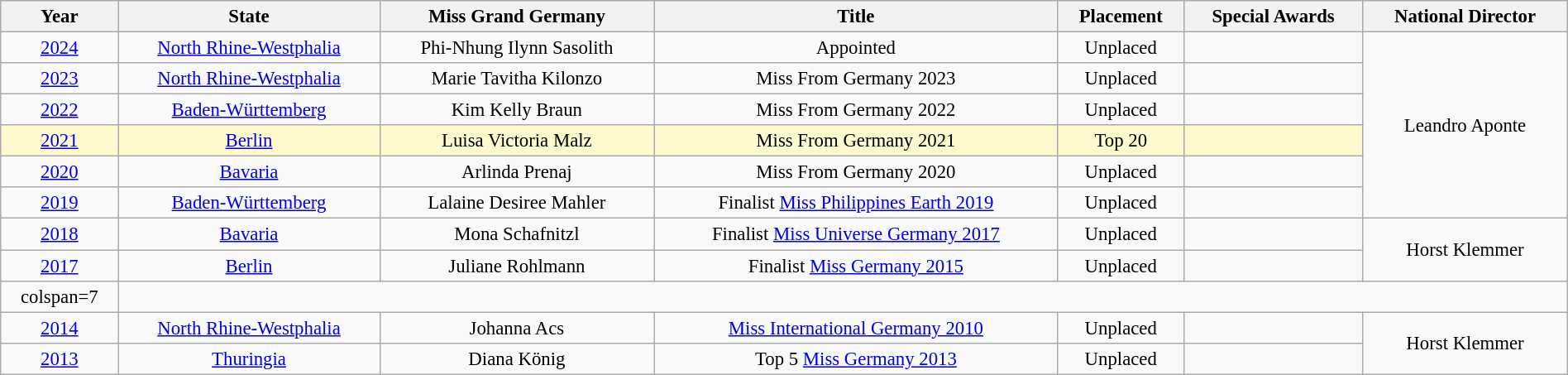<table class="wikitable" style="font-size: 95%; text-align:center; width:100%">
<tr>
<th>Year</th>
<th>State</th>
<th>Miss Grand Germany</th>
<th>Title</th>
<th>Placement</th>
<th>Special Awards</th>
<th>National Director</th>
</tr>
<tr>
<td><a href='#'>2024</a></td>
<td><a href='#'>North Rhine-Westphalia</a></td>
<td>Phi-Nhung Ilynn Sasolith</td>
<td>Appointed</td>
<td>Unplaced</td>
<td></td>
<td rowspan="6">Leandro Aponte</td>
</tr>
<tr>
<td><a href='#'>2023</a></td>
<td><a href='#'>North Rhine-Westphalia</a></td>
<td>Marie Tavitha Kilonzo</td>
<td>Miss From Germany 2023</td>
<td>Unplaced</td>
<td></td>
</tr>
<tr>
<td><a href='#'>2022</a></td>
<td><a href='#'>Baden-Württemberg</a></td>
<td>Kim Kelly Braun</td>
<td>Miss From Germany 2022</td>
<td>Unplaced</td>
<td></td>
</tr>
<tr bgcolor=#FFFACD>
<td><a href='#'>2021</a></td>
<td><a href='#'>Berlin</a></td>
<td>Luisa Victoria Malz</td>
<td>Miss From Germany 2021</td>
<td>Top 20</td>
<td></td>
</tr>
<tr>
<td><a href='#'>2020</a></td>
<td><a href='#'>Bavaria</a></td>
<td>Arlinda Prenaj</td>
<td>Miss From Germany 2020</td>
<td>Unplaced</td>
<td></td>
</tr>
<tr>
<td><a href='#'>2019</a></td>
<td><a href='#'>Baden-Württemberg</a></td>
<td>Lalaine Desiree Mahler</td>
<td>Finalist <a href='#'>Miss Philippines Earth 2019</a></td>
<td>Unplaced</td>
<td></td>
</tr>
<tr>
<td><a href='#'>2018</a></td>
<td><a href='#'>Bavaria</a></td>
<td>Mona Schafnitzl</td>
<td>Finalist <a href='#'>Miss Universe Germany 2017</a></td>
<td>Unplaced</td>
<td></td>
<td rowspan="2">Horst Klemmer</td>
</tr>
<tr>
<td><a href='#'>2017</a></td>
<td><a href='#'>Berlin</a></td>
<td>Juliane Rohlmann</td>
<td>Finalist <a href='#'>Miss Germany 2015</a></td>
<td>Unplaced</td>
<td></td>
</tr>
<tr>
<td>colspan=7</td>
</tr>
<tr>
<td><a href='#'>2014</a></td>
<td><a href='#'>North Rhine-Westphalia</a></td>
<td>Johanna Acs</td>
<td><a href='#'>Miss International Germany 2010</a></td>
<td>Unplaced</td>
<td></td>
<td rowspan="2">Horst Klemmer</td>
</tr>
<tr>
<td><a href='#'>2013</a></td>
<td><a href='#'>Thuringia</a></td>
<td>Diana König</td>
<td>Top 5 <a href='#'>Miss Germany 2013</a></td>
<td>Unplaced</td>
<td></td>
</tr>
</table>
